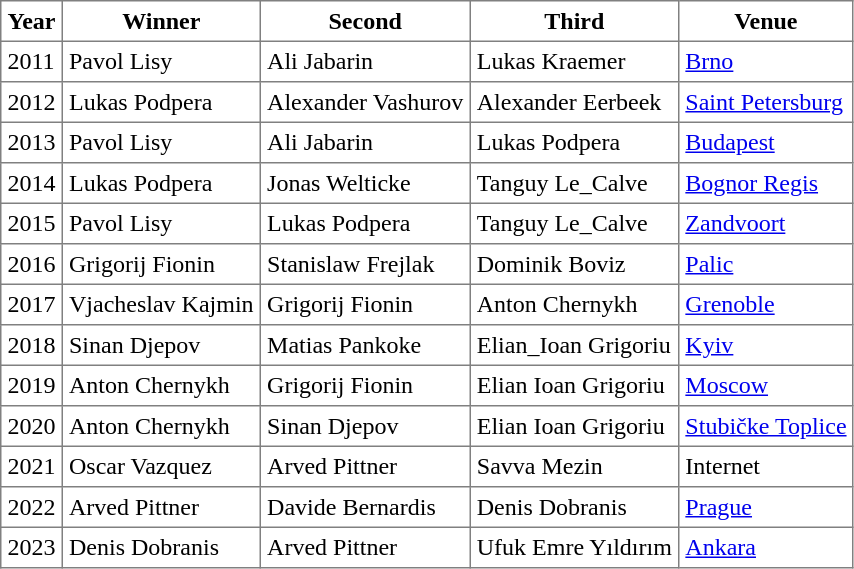<table class="toccolours" border="1" cellpadding="4" cellspacing="0" style="border-collapse: collapse; margin:0;">
<tr>
<th>Year</th>
<th>Winner</th>
<th>Second</th>
<th>Third</th>
<th>Venue</th>
</tr>
<tr valign="top">
<td>2011</td>
<td> Pavol Lisy</td>
<td> Ali Jabarin</td>
<td> Lukas Kraemer</td>
<td> <a href='#'>Brno</a></td>
</tr>
<tr valign="top">
<td>2012</td>
<td> Lukas Podpera</td>
<td> Alexander Vashurov</td>
<td> Alexander Eerbeek</td>
<td> <a href='#'>Saint Petersburg</a></td>
</tr>
<tr valign="top">
<td>2013</td>
<td> Pavol Lisy</td>
<td> Ali Jabarin</td>
<td> Lukas Podpera</td>
<td> <a href='#'>Budapest</a></td>
</tr>
<tr valign="top">
<td>2014</td>
<td> Lukas Podpera</td>
<td> Jonas Welticke</td>
<td> Tanguy Le_Calve</td>
<td> <a href='#'>Bognor Regis</a></td>
</tr>
<tr valign="top">
<td>2015</td>
<td> Pavol Lisy</td>
<td> Lukas Podpera</td>
<td> Tanguy Le_Calve</td>
<td> <a href='#'>Zandvoort</a></td>
</tr>
<tr valign="top">
<td>2016</td>
<td> Grigorij Fionin</td>
<td> Stanislaw Frejlak</td>
<td> Dominik Boviz</td>
<td> <a href='#'>Palic</a></td>
</tr>
<tr valign="top">
<td>2017</td>
<td> Vjacheslav Kajmin</td>
<td> Grigorij Fionin</td>
<td> Anton Chernykh</td>
<td> <a href='#'>Grenoble</a></td>
</tr>
<tr valign="top">
<td>2018</td>
<td> Sinan Djepov</td>
<td> Matias Pankoke</td>
<td> Elian_Ioan Grigoriu</td>
<td> <a href='#'>Kyiv</a></td>
</tr>
<tr valign="top">
<td>2019</td>
<td> Anton Chernykh</td>
<td> Grigorij Fionin</td>
<td> Elian Ioan Grigoriu</td>
<td> <a href='#'>Moscow</a></td>
</tr>
<tr valign="top">
<td>2020</td>
<td> Anton Chernykh</td>
<td> Sinan Djepov</td>
<td> Elian Ioan Grigoriu</td>
<td> <a href='#'>Stubičke Toplice</a></td>
</tr>
<tr valign="top">
<td>2021</td>
<td> Oscar Vazquez</td>
<td> Arved Pittner</td>
<td> Savva Mezin</td>
<td>Internet</td>
</tr>
<tr valign="top">
<td>2022</td>
<td> Arved Pittner</td>
<td> Davide Bernardis</td>
<td> Denis Dobranis</td>
<td> <a href='#'>Prague</a></td>
</tr>
<tr valign="top">
<td>2023</td>
<td> Denis Dobranis</td>
<td> Arved Pittner</td>
<td> Ufuk Emre Yıldırım</td>
<td> <a href='#'>Ankara</a></td>
</tr>
</table>
